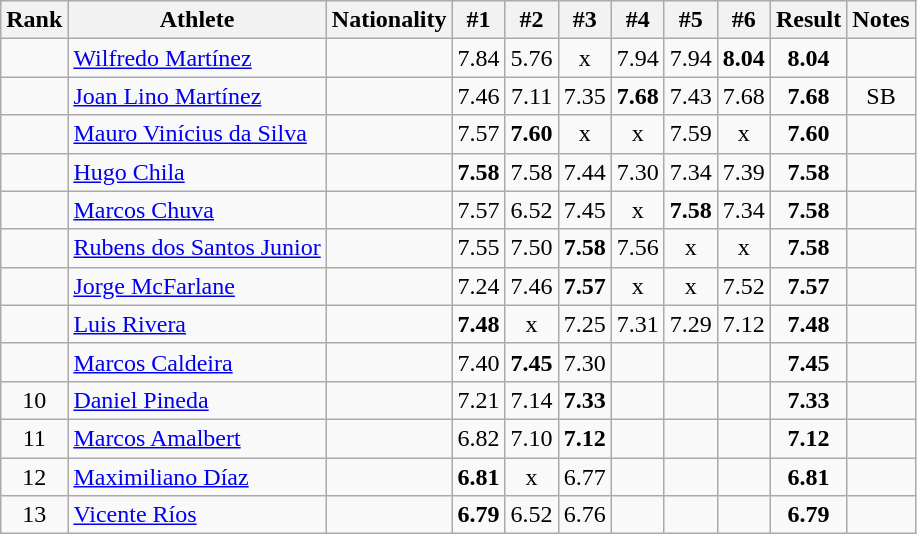<table class="wikitable sortable" style="text-align:center">
<tr>
<th>Rank</th>
<th>Athlete</th>
<th>Nationality</th>
<th>#1</th>
<th>#2</th>
<th>#3</th>
<th>#4</th>
<th>#5</th>
<th>#6</th>
<th>Result</th>
<th>Notes</th>
</tr>
<tr>
<td></td>
<td align="left"><a href='#'>Wilfredo Martínez</a></td>
<td align=left></td>
<td>7.84</td>
<td>5.76</td>
<td>x</td>
<td>7.94</td>
<td>7.94</td>
<td><strong>8.04</strong></td>
<td><strong>8.04</strong></td>
<td></td>
</tr>
<tr>
<td></td>
<td align="left"><a href='#'>Joan Lino Martínez</a></td>
<td align=left></td>
<td>7.46</td>
<td>7.11</td>
<td>7.35</td>
<td><strong>7.68</strong></td>
<td>7.43</td>
<td>7.68</td>
<td><strong>7.68</strong></td>
<td>SB</td>
</tr>
<tr>
<td></td>
<td align="left"><a href='#'>Mauro Vinícius da Silva</a></td>
<td align=left></td>
<td>7.57</td>
<td><strong>7.60</strong></td>
<td>x</td>
<td>x</td>
<td>7.59</td>
<td>x</td>
<td><strong>7.60</strong></td>
<td></td>
</tr>
<tr>
<td></td>
<td align="left"><a href='#'>Hugo Chila</a></td>
<td align=left></td>
<td><strong>7.58</strong></td>
<td>7.58</td>
<td>7.44</td>
<td>7.30</td>
<td>7.34</td>
<td>7.39</td>
<td><strong>7.58</strong></td>
<td></td>
</tr>
<tr>
<td></td>
<td align="left"><a href='#'>Marcos Chuva</a></td>
<td align=left></td>
<td>7.57</td>
<td>6.52</td>
<td>7.45</td>
<td>x</td>
<td><strong>7.58</strong></td>
<td>7.34</td>
<td><strong>7.58</strong></td>
<td></td>
</tr>
<tr>
<td></td>
<td align="left"><a href='#'>Rubens dos Santos Junior</a></td>
<td align=left></td>
<td>7.55</td>
<td>7.50</td>
<td><strong>7.58</strong></td>
<td>7.56</td>
<td>x</td>
<td>x</td>
<td><strong>7.58</strong></td>
<td></td>
</tr>
<tr>
<td></td>
<td align="left"><a href='#'>Jorge McFarlane</a></td>
<td align=left></td>
<td>7.24</td>
<td>7.46</td>
<td><strong>7.57</strong></td>
<td>x</td>
<td>x</td>
<td>7.52</td>
<td><strong>7.57</strong></td>
<td></td>
</tr>
<tr>
<td></td>
<td align="left"><a href='#'>Luis Rivera</a></td>
<td align=left></td>
<td><strong>7.48</strong></td>
<td>x</td>
<td>7.25</td>
<td>7.31</td>
<td>7.29</td>
<td>7.12</td>
<td><strong>7.48</strong></td>
<td></td>
</tr>
<tr>
<td></td>
<td align="left"><a href='#'>Marcos Caldeira</a></td>
<td align=left></td>
<td>7.40</td>
<td><strong>7.45</strong></td>
<td>7.30</td>
<td></td>
<td></td>
<td></td>
<td><strong>7.45</strong></td>
<td></td>
</tr>
<tr>
<td>10</td>
<td align="left"><a href='#'>Daniel Pineda</a></td>
<td align=left></td>
<td>7.21</td>
<td>7.14</td>
<td><strong>7.33</strong></td>
<td></td>
<td></td>
<td></td>
<td><strong>7.33</strong></td>
<td></td>
</tr>
<tr>
<td>11</td>
<td align="left"><a href='#'>Marcos Amalbert</a></td>
<td align=left></td>
<td>6.82</td>
<td>7.10</td>
<td><strong>7.12</strong></td>
<td></td>
<td></td>
<td></td>
<td><strong>7.12</strong></td>
<td></td>
</tr>
<tr>
<td>12</td>
<td align="left"><a href='#'>Maximiliano Díaz</a></td>
<td align=left></td>
<td><strong>6.81</strong></td>
<td>x</td>
<td>6.77</td>
<td></td>
<td></td>
<td></td>
<td><strong>6.81</strong></td>
<td></td>
</tr>
<tr>
<td>13</td>
<td align="left"><a href='#'>Vicente Ríos</a></td>
<td align=left></td>
<td><strong>6.79</strong></td>
<td>6.52</td>
<td>6.76</td>
<td></td>
<td></td>
<td></td>
<td><strong>6.79</strong></td>
<td></td>
</tr>
</table>
